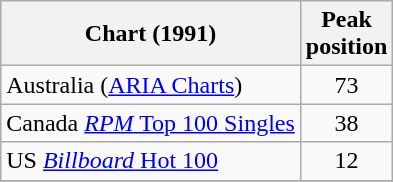<table Class = "wikitable sortable">
<tr>
<th>Chart (1991)</th>
<th>Peak<br>position</th>
</tr>
<tr>
<td>Australia (<a href='#'>ARIA Charts</a>)</td>
<td Align = "center">73</td>
</tr>
<tr>
<td>Canada <a href='#'><em>RPM</em> Top 100 Singles</a></td>
<td Align = "center">38</td>
</tr>
<tr>
<td>US <a href='#'><em>Billboard</em> Hot 100</a></td>
<td Align = "center">12</td>
</tr>
<tr>
</tr>
</table>
